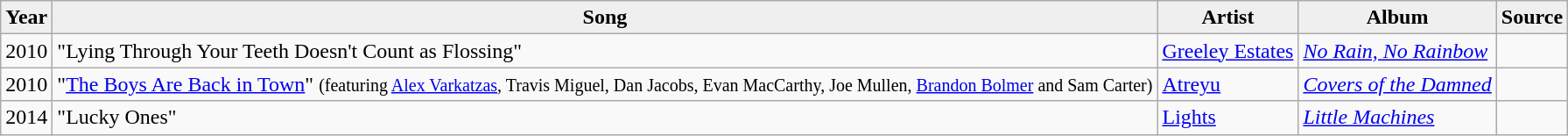<table class="wikitable sortable">
<tr>
<th style="background:#efefef;">Year</th>
<th style="background:#efefef;">Song</th>
<th style="background:#efefef;">Artist</th>
<th style="background:#efefef;">Album</th>
<th style="background:#efefef;">Source</th>
</tr>
<tr>
<td>2010</td>
<td>"Lying Through Your Teeth Doesn't Count as Flossing"</td>
<td><a href='#'>Greeley Estates</a></td>
<td><em><a href='#'>No Rain, No Rainbow</a></em></td>
<td></td>
</tr>
<tr>
<td>2010</td>
<td>"<a href='#'>The Boys Are Back in Town</a>" <small>(featuring <a href='#'>Alex Varkatzas</a>, Travis Miguel, Dan Jacobs, Evan MacCarthy, Joe Mullen, <a href='#'>Brandon Bolmer</a> and Sam Carter)</small></td>
<td><a href='#'>Atreyu</a></td>
<td><em><a href='#'>Covers of the Damned</a></em></td>
<td></td>
</tr>
<tr>
<td>2014</td>
<td>"Lucky Ones"</td>
<td><a href='#'>Lights</a></td>
<td><em><a href='#'>Little Machines</a></em></td>
<td></td>
</tr>
</table>
